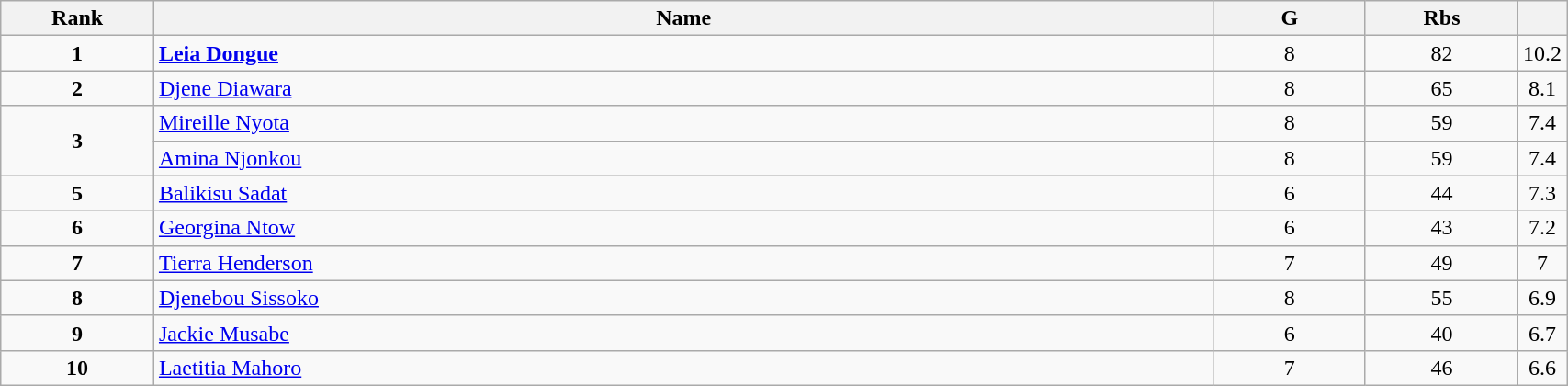<table class="wikitable" style="width:90%;">
<tr>
<th style="width:10%;">Rank</th>
<th style="width:70%;">Name</th>
<th style="width:10%;">G</th>
<th style="width:10%;">Rbs</th>
<th style="width:10%;"></th>
</tr>
<tr align=center>
<td><strong>1</strong></td>
<td align=left> <strong><a href='#'>Leia Dongue</a></strong></td>
<td>8</td>
<td>82</td>
<td>10.2</td>
</tr>
<tr align=center>
<td><strong>2</strong></td>
<td align=left> <a href='#'>Djene Diawara</a></td>
<td>8</td>
<td>65</td>
<td>8.1</td>
</tr>
<tr align=center>
<td rowspan=2><strong>3</strong></td>
<td align=left> <a href='#'>Mireille Nyota</a></td>
<td>8</td>
<td>59</td>
<td>7.4</td>
</tr>
<tr align=center>
<td align=left> <a href='#'>Amina Njonkou</a></td>
<td>8</td>
<td>59</td>
<td>7.4</td>
</tr>
<tr align=center>
<td><strong>5</strong></td>
<td align=left> <a href='#'>Balikisu Sadat</a></td>
<td>6</td>
<td>44</td>
<td>7.3</td>
</tr>
<tr align=center>
<td><strong>6</strong></td>
<td align=left> <a href='#'>Georgina Ntow</a></td>
<td>6</td>
<td>43</td>
<td>7.2</td>
</tr>
<tr align=center>
<td><strong>7</strong></td>
<td align=left> <a href='#'>Tierra Henderson</a></td>
<td>7</td>
<td>49</td>
<td>7</td>
</tr>
<tr align=center>
<td><strong>8</strong></td>
<td align=left> <a href='#'>Djenebou Sissoko</a></td>
<td>8</td>
<td>55</td>
<td>6.9</td>
</tr>
<tr align=center>
<td><strong>9</strong></td>
<td align=left> <a href='#'>Jackie Musabe</a></td>
<td>6</td>
<td>40</td>
<td>6.7</td>
</tr>
<tr align=center>
<td><strong>10</strong></td>
<td align=left> <a href='#'>Laetitia Mahoro</a></td>
<td>7</td>
<td>46</td>
<td>6.6</td>
</tr>
</table>
